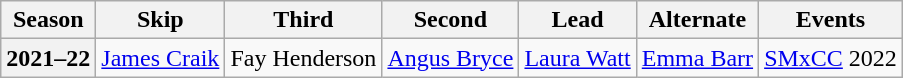<table class="wikitable">
<tr>
<th scope="col">Season</th>
<th scope="col">Skip</th>
<th scope="col">Third</th>
<th scope="col">Second</th>
<th scope="col">Lead</th>
<th scope="col">Alternate</th>
<th scope="col">Events</th>
</tr>
<tr>
<th scope="row">2021–22</th>
<td><a href='#'>James Craik</a></td>
<td>Fay Henderson</td>
<td><a href='#'>Angus Bryce</a></td>
<td><a href='#'>Laura Watt</a></td>
<td><a href='#'>Emma Barr</a></td>
<td><a href='#'>SMxCC</a> 2022 </td>
</tr>
</table>
